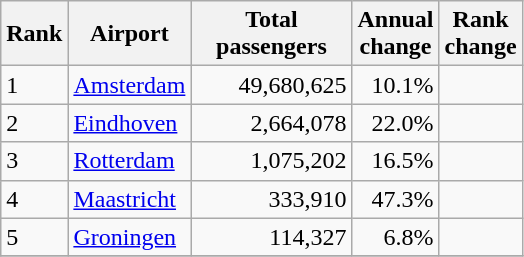<table class="wikitable">
<tr>
<th>Rank</th>
<th>Airport</th>
<th style="width:100px">Total<br>passengers</th>
<th>Annual<br>change</th>
<th>Rank<br>change</th>
</tr>
<tr>
<td>1</td>
<td><a href='#'>Amsterdam</a></td>
<td align="right">49,680,625</td>
<td align="right">10.1%</td>
<td align="center"></td>
</tr>
<tr>
<td>2</td>
<td><a href='#'>Eindhoven</a></td>
<td align="right">2,664,078</td>
<td align="right">22.0%</td>
<td align="center"></td>
</tr>
<tr>
<td>3</td>
<td><a href='#'>Rotterdam</a></td>
<td align="right">1,075,202</td>
<td align="right">16.5%</td>
<td align="center"></td>
</tr>
<tr>
<td>4</td>
<td><a href='#'>Maastricht</a></td>
<td align="right">333,910</td>
<td align="right">47.3%</td>
<td align="center"></td>
</tr>
<tr>
<td>5</td>
<td><a href='#'>Groningen</a></td>
<td align="right">114,327</td>
<td align="right">6.8%</td>
<td align="center"></td>
</tr>
<tr>
</tr>
</table>
